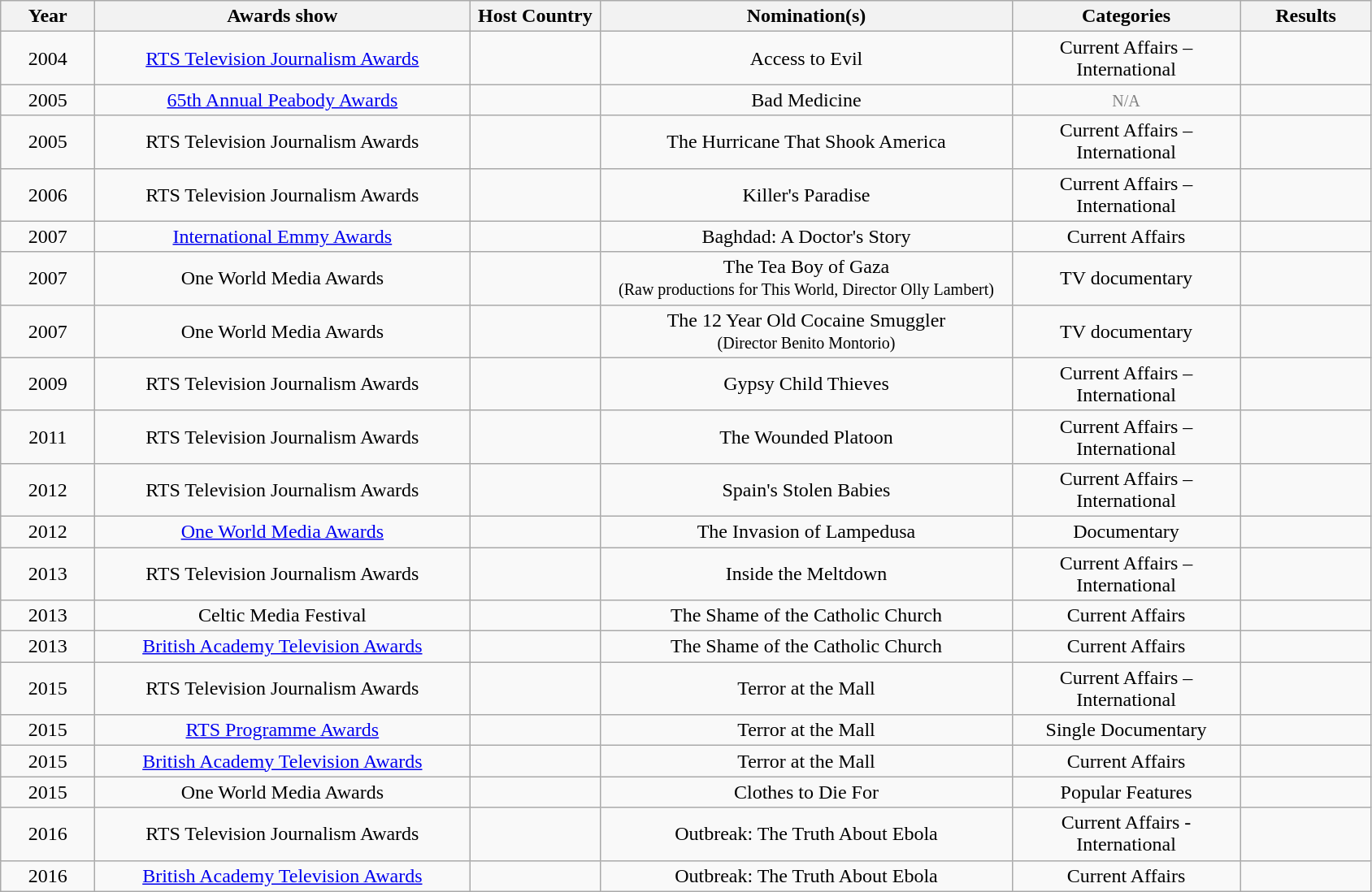<table class="wikitable">
<tr>
<th width="70">Year</th>
<th width="300">Awards show</th>
<th width="100">Host Country</th>
<th width="330">Nomination(s)</th>
<th width="180">Categories</th>
<th width="100">Results</th>
</tr>
<tr>
<td align="center">2004</td>
<td align="center"><a href='#'>RTS Television Journalism Awards</a></td>
<td align="center"></td>
<td align="center">Access to Evil</td>
<td align="center">Current Affairs – International</td>
<td></td>
</tr>
<tr>
<td align="center">2005</td>
<td align="center"><a href='#'>65th Annual Peabody Awards</a></td>
<td align="center"></td>
<td align="center">Bad Medicine</td>
<td align="center" style="color:grey"><small>N/A</small></td>
<td></td>
</tr>
<tr>
<td align="center">2005</td>
<td align="center">RTS Television Journalism Awards</td>
<td align="center"></td>
<td align="center">The Hurricane That Shook America</td>
<td align="center">Current Affairs – International</td>
<td></td>
</tr>
<tr>
<td align="center">2006</td>
<td align="center">RTS Television Journalism Awards</td>
<td align="center"></td>
<td align="center">Killer's Paradise</td>
<td align="center">Current Affairs – International</td>
<td></td>
</tr>
<tr>
<td align="center">2007</td>
<td align="center"><a href='#'>International Emmy Awards</a></td>
<td align="center"></td>
<td align="center">Baghdad: A Doctor's Story</td>
<td align="center">Current Affairs</td>
<td></td>
</tr>
<tr>
<td align="center">2007</td>
<td align="center">One World Media Awards</td>
<td align="center"></td>
<td align="center">The Tea Boy of Gaza<br><small>(Raw productions for This World, Director Olly Lambert)</small></td>
<td align="center">TV documentary</td>
<td></td>
</tr>
<tr>
<td align="center">2007</td>
<td align="center">One World Media Awards</td>
<td align="center"></td>
<td align="center">The 12 Year Old Cocaine Smuggler<br><small>(Director Benito Montorio)</small></td>
<td align="center">TV documentary</td>
<td></td>
</tr>
<tr>
<td align="center">2009</td>
<td align="center">RTS Television Journalism Awards</td>
<td align="center"></td>
<td align="center">Gypsy Child Thieves</td>
<td align="center">Current Affairs – International</td>
<td></td>
</tr>
<tr>
<td align="center">2011</td>
<td align="center">RTS Television Journalism Awards</td>
<td align="center"></td>
<td align="center">The Wounded Platoon</td>
<td align="center">Current Affairs – International</td>
<td></td>
</tr>
<tr>
<td align="center">2012</td>
<td align="center">RTS Television Journalism Awards</td>
<td align="center"></td>
<td align="center">Spain's Stolen Babies</td>
<td align="center">Current Affairs – International</td>
<td></td>
</tr>
<tr>
<td align="center">2012</td>
<td align="center"><a href='#'>One World Media Awards</a></td>
<td align="center"></td>
<td align="center">The Invasion of Lampedusa</td>
<td align="center">Documentary</td>
<td></td>
</tr>
<tr>
<td align="center">2013</td>
<td align="center">RTS Television Journalism Awards</td>
<td align="center"></td>
<td align="center">Inside the Meltdown</td>
<td align="center">Current Affairs – International</td>
<td></td>
</tr>
<tr>
<td align="center">2013</td>
<td align="center">Celtic Media Festival</td>
<td align="center"></td>
<td align="center">The Shame of the Catholic Church</td>
<td align="center">Current Affairs</td>
<td></td>
</tr>
<tr>
<td align="center">2013</td>
<td align="center"><a href='#'>British Academy Television Awards</a></td>
<td align="center"></td>
<td align="center">The Shame of the Catholic Church</td>
<td align="center">Current Affairs</td>
<td></td>
</tr>
<tr>
<td align="center">2015</td>
<td align="center">RTS Television Journalism Awards</td>
<td align="center"></td>
<td align="center">Terror at the Mall</td>
<td align="center">Current Affairs – International</td>
<td></td>
</tr>
<tr>
<td align="center">2015</td>
<td align="center"><a href='#'>RTS Programme Awards</a></td>
<td align="center"></td>
<td align="center">Terror at the Mall</td>
<td align="center">Single Documentary</td>
<td></td>
</tr>
<tr>
<td align="center">2015</td>
<td align="center"><a href='#'>British Academy Television Awards</a></td>
<td align="center"></td>
<td align="center">Terror at the Mall</td>
<td align="center">Current Affairs</td>
<td></td>
</tr>
<tr>
<td align="center">2015</td>
<td align="center">One World Media Awards</td>
<td align="center"></td>
<td align="center">Clothes to Die For</td>
<td align="center">Popular Features</td>
<td></td>
</tr>
<tr>
<td align="center">2016</td>
<td align="center">RTS Television Journalism Awards</td>
<td align="center"></td>
<td align="center">Outbreak: The Truth About Ebola</td>
<td align="center">Current Affairs - International</td>
<td></td>
</tr>
<tr>
<td align="center">2016</td>
<td align="center"><a href='#'>British Academy Television Awards</a></td>
<td align="center"></td>
<td align="center">Outbreak: The Truth About Ebola</td>
<td align="center">Current Affairs</td>
<td></td>
</tr>
</table>
